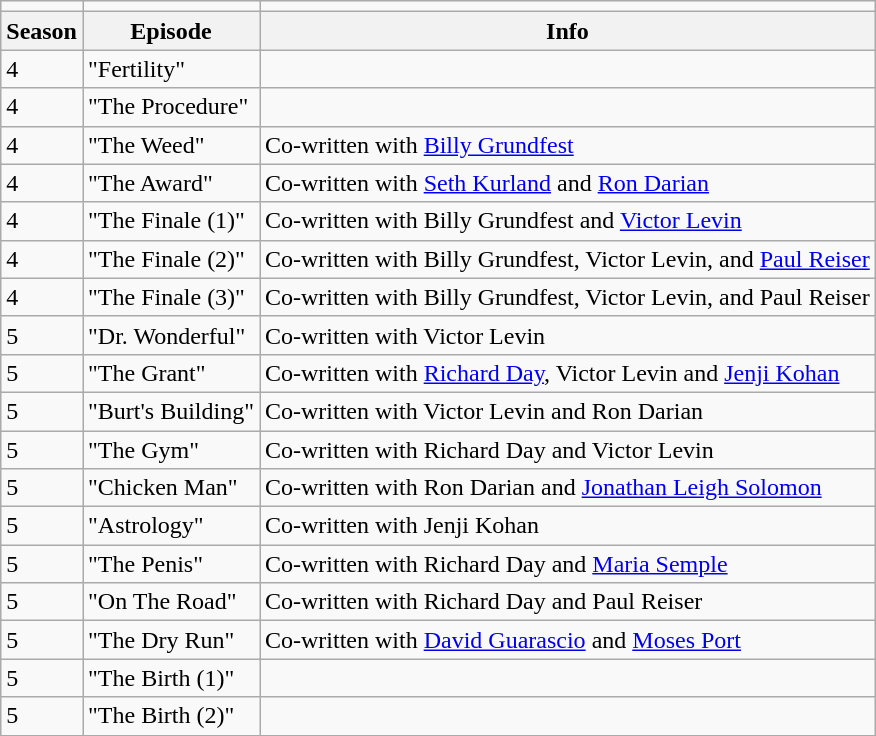<table class="wikitable">
<tr>
<td></td>
<td></td>
<td></td>
</tr>
<tr>
<th>Season</th>
<th>Episode</th>
<th>Info</th>
</tr>
<tr>
<td>4</td>
<td>"Fertility"</td>
<td></td>
</tr>
<tr>
<td>4</td>
<td>"The Procedure"</td>
<td></td>
</tr>
<tr>
<td>4</td>
<td>"The Weed"</td>
<td>Co-written with <a href='#'>Billy Grundfest</a></td>
</tr>
<tr>
<td>4</td>
<td>"The Award"</td>
<td>Co-written with <a href='#'>Seth Kurland</a> and <a href='#'>Ron Darian</a></td>
</tr>
<tr>
<td>4</td>
<td>"The Finale (1)"</td>
<td>Co-written with Billy Grundfest and <a href='#'>Victor Levin</a></td>
</tr>
<tr>
<td>4</td>
<td>"The Finale (2)"</td>
<td>Co-written with Billy Grundfest, Victor Levin, and <a href='#'>Paul Reiser</a></td>
</tr>
<tr>
<td>4</td>
<td>"The Finale (3)"</td>
<td>Co-written with Billy Grundfest, Victor Levin, and Paul Reiser</td>
</tr>
<tr>
<td>5</td>
<td>"Dr. Wonderful"</td>
<td>Co-written with Victor Levin</td>
</tr>
<tr>
<td>5</td>
<td>"The Grant"</td>
<td>Co-written with <a href='#'>Richard Day</a>, Victor Levin and <a href='#'>Jenji Kohan</a></td>
</tr>
<tr>
<td>5</td>
<td>"Burt's Building"</td>
<td>Co-written with Victor Levin and Ron Darian</td>
</tr>
<tr>
<td>5</td>
<td>"The Gym"</td>
<td>Co-written with Richard Day and Victor Levin</td>
</tr>
<tr>
<td>5</td>
<td>"Chicken Man"</td>
<td>Co-written with Ron Darian and <a href='#'>Jonathan Leigh Solomon</a></td>
</tr>
<tr>
<td>5</td>
<td>"Astrology"</td>
<td>Co-written with Jenji Kohan</td>
</tr>
<tr>
<td>5</td>
<td>"The Penis"</td>
<td>Co-written with Richard Day and <a href='#'>Maria Semple</a></td>
</tr>
<tr>
<td>5</td>
<td>"On The Road"</td>
<td>Co-written with Richard Day and Paul Reiser</td>
</tr>
<tr>
<td>5</td>
<td>"The Dry Run"</td>
<td>Co-written with <a href='#'>David Guarascio</a> and <a href='#'>Moses Port</a></td>
</tr>
<tr>
<td>5</td>
<td>"The Birth (1)"</td>
<td></td>
</tr>
<tr>
<td>5</td>
<td>"The Birth (2)"</td>
<td></td>
</tr>
</table>
